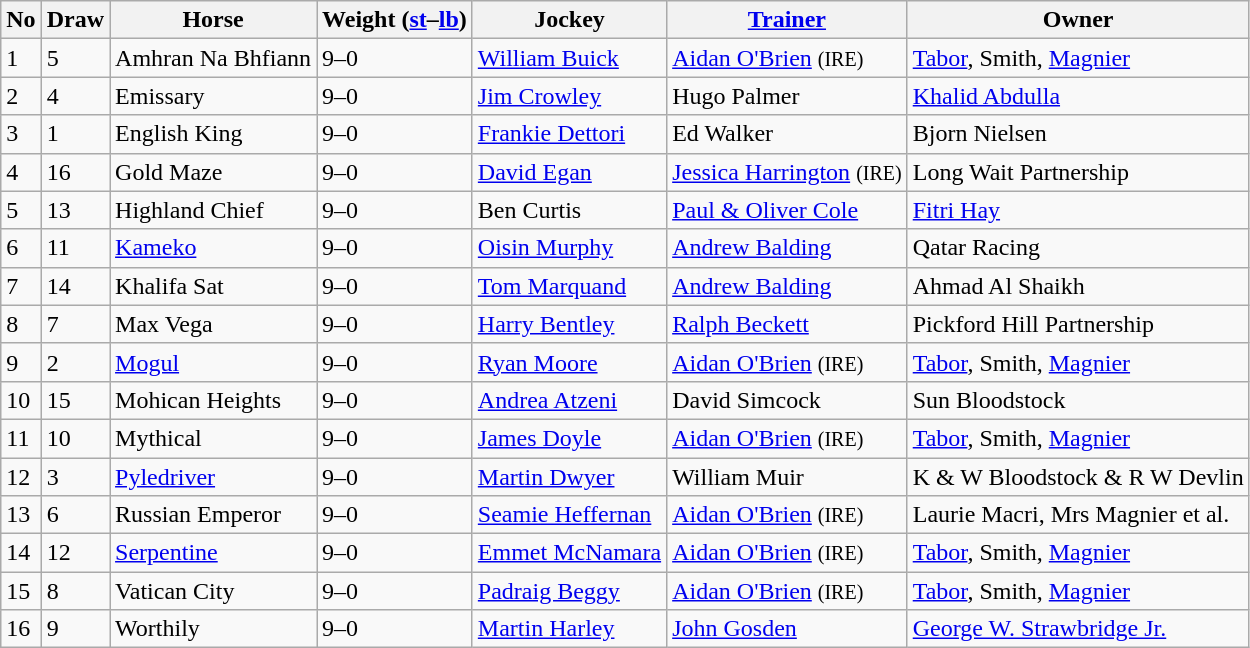<table class="wikitable sortable">
<tr>
<th><strong>No</strong></th>
<th><strong>Draw</strong></th>
<th><strong>Horse</strong></th>
<th><strong>Weight (<a href='#'>st</a>–<a href='#'>lb</a>)</strong></th>
<th><strong>Jockey</strong></th>
<th><strong><a href='#'>Trainer</a></strong></th>
<th><strong>Owner</strong></th>
</tr>
<tr>
<td>1</td>
<td>5</td>
<td>Amhran Na Bhfiann</td>
<td>9–0</td>
<td><a href='#'>William Buick</a></td>
<td><a href='#'>Aidan O'Brien</a> <small>(IRE)</small></td>
<td><a href='#'>Tabor</a>, Smith, <a href='#'>Magnier</a></td>
</tr>
<tr>
<td>2</td>
<td>4</td>
<td>Emissary</td>
<td>9–0</td>
<td><a href='#'>Jim Crowley</a></td>
<td>Hugo Palmer</td>
<td><a href='#'>Khalid Abdulla</a></td>
</tr>
<tr>
<td>3</td>
<td>1</td>
<td>English King</td>
<td>9–0</td>
<td><a href='#'>Frankie Dettori</a></td>
<td>Ed Walker</td>
<td>Bjorn Nielsen</td>
</tr>
<tr>
<td>4</td>
<td>16</td>
<td>Gold Maze</td>
<td>9–0</td>
<td><a href='#'>David Egan</a></td>
<td><a href='#'>Jessica Harrington</a> <small>(IRE)</small></td>
<td>Long Wait Partnership</td>
</tr>
<tr>
<td>5</td>
<td>13</td>
<td>Highland Chief</td>
<td>9–0</td>
<td>Ben Curtis</td>
<td><a href='#'>Paul & Oliver Cole</a></td>
<td><a href='#'>Fitri Hay</a></td>
</tr>
<tr>
<td>6</td>
<td>11</td>
<td><a href='#'>Kameko</a></td>
<td>9–0</td>
<td><a href='#'>Oisin Murphy</a></td>
<td><a href='#'>Andrew Balding</a></td>
<td>Qatar Racing</td>
</tr>
<tr>
<td>7</td>
<td>14</td>
<td>Khalifa Sat</td>
<td>9–0</td>
<td><a href='#'>Tom Marquand</a></td>
<td><a href='#'>Andrew Balding</a></td>
<td>Ahmad Al Shaikh</td>
</tr>
<tr>
<td>8</td>
<td>7</td>
<td>Max Vega</td>
<td>9–0</td>
<td><a href='#'>Harry Bentley</a></td>
<td><a href='#'>Ralph Beckett</a></td>
<td>Pickford Hill Partnership</td>
</tr>
<tr>
<td>9</td>
<td>2</td>
<td><a href='#'>Mogul</a></td>
<td>9–0</td>
<td><a href='#'>Ryan Moore</a></td>
<td><a href='#'>Aidan O'Brien</a> <small>(IRE)</small></td>
<td><a href='#'>Tabor</a>, Smith, <a href='#'>Magnier</a></td>
</tr>
<tr>
<td>10</td>
<td>15</td>
<td>Mohican Heights</td>
<td>9–0</td>
<td><a href='#'>Andrea Atzeni</a></td>
<td>David Simcock</td>
<td>Sun Bloodstock</td>
</tr>
<tr>
<td>11</td>
<td>10</td>
<td>Mythical</td>
<td>9–0</td>
<td><a href='#'>James Doyle</a></td>
<td><a href='#'>Aidan O'Brien</a> <small>(IRE)</small></td>
<td><a href='#'>Tabor</a>, Smith, <a href='#'>Magnier</a></td>
</tr>
<tr>
<td>12</td>
<td>3</td>
<td><a href='#'>Pyledriver</a></td>
<td>9–0</td>
<td><a href='#'>Martin Dwyer</a></td>
<td>William Muir</td>
<td>K & W Bloodstock & R W Devlin</td>
</tr>
<tr>
<td>13</td>
<td>6</td>
<td>Russian Emperor</td>
<td>9–0</td>
<td><a href='#'>Seamie Heffernan</a></td>
<td><a href='#'>Aidan O'Brien</a> <small>(IRE)</small></td>
<td>Laurie Macri, Mrs Magnier et al.</td>
</tr>
<tr>
<td>14</td>
<td>12</td>
<td><a href='#'>Serpentine</a></td>
<td>9–0</td>
<td><a href='#'>Emmet McNamara</a></td>
<td><a href='#'>Aidan O'Brien</a> <small>(IRE)</small></td>
<td><a href='#'>Tabor</a>, Smith, <a href='#'>Magnier</a></td>
</tr>
<tr>
<td>15</td>
<td>8</td>
<td>Vatican City</td>
<td>9–0</td>
<td><a href='#'>Padraig Beggy</a></td>
<td><a href='#'>Aidan O'Brien</a> <small>(IRE)</small></td>
<td><a href='#'>Tabor</a>, Smith, <a href='#'>Magnier</a></td>
</tr>
<tr>
<td>16</td>
<td>9</td>
<td>Worthily</td>
<td>9–0</td>
<td><a href='#'>Martin Harley</a></td>
<td><a href='#'>John Gosden</a></td>
<td><a href='#'>George W. Strawbridge Jr.</a></td>
</tr>
</table>
